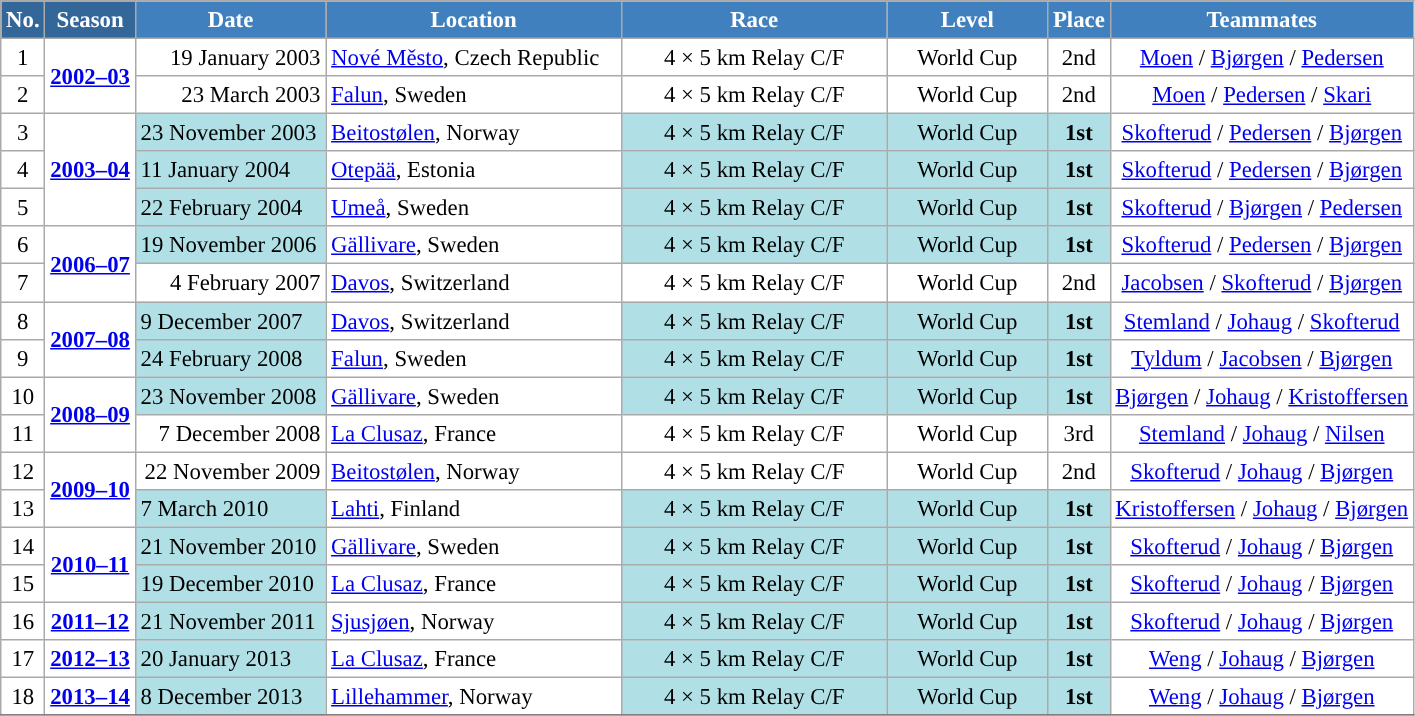<table class="wikitable sortable" style="font-size:95%; text-align:center; border:grey solid 1px; border-collapse:collapse; background:#ffffff;">
<tr style="background:#efefef;">
<th style="background-color:#369; color:white;">No.</th>
<th style="background-color:#369; color:white;">Season</th>
<th style="background-color:#4180be; color:white; width:120px;">Date</th>
<th style="background-color:#4180be; color:white; width:190px;">Location</th>
<th style="background-color:#4180be; color:white; width:170px;">Race</th>
<th style="background-color:#4180be; color:white; width:100px;">Level</th>
<th style="background-color:#4180be; color:white;">Place</th>
<th style="background-color:#4180be; color:white;">Teammates</th>
</tr>
<tr>
<td align=center>1</td>
<td rowspan=2 align=center><strong><a href='#'>2002–03</a></strong></td>
<td align=right>19 January 2003</td>
<td align=left> <a href='#'>Nové Město</a>, Czech Republic</td>
<td>4 × 5 km Relay C/F</td>
<td>World Cup</td>
<td>2nd</td>
<td><a href='#'>Moen</a> / <a href='#'>Bjørgen</a> / <a href='#'>Pedersen</a></td>
</tr>
<tr>
<td align=center>2</td>
<td align=right>23 March 2003</td>
<td align=left> <a href='#'>Falun</a>, Sweden</td>
<td>4 × 5 km Relay C/F</td>
<td>World Cup</td>
<td>2nd</td>
<td><a href='#'>Moen</a> / <a href='#'>Pedersen</a> / <a href='#'>Skari</a></td>
</tr>
<tr>
<td align=center>3</td>
<td rowspan=3 align=center><strong><a href='#'>2003–04</a></strong></td>
<td align=left bgcolor="#BOEOE6" align=right>23 November 2003</td>
<td align=left> <a href='#'>Beitostølen</a>, Norway</td>
<td bgcolor="#BOEOE6" align=center>4 × 5 km Relay C/F</td>
<td bgcolor="#BOEOE6">World Cup</td>
<td bgcolor="#BOEOE6"><strong>1st</strong></td>
<td><a href='#'>Skofterud</a> / <a href='#'>Pedersen</a> / <a href='#'>Bjørgen</a></td>
</tr>
<tr>
<td align=center>4</td>
<td align=left bgcolor="#BOEOE6" align=right>11 January 2004</td>
<td align=left> <a href='#'>Otepää</a>, Estonia</td>
<td bgcolor="#BOEOE6" align=center>4 × 5 km Relay C/F</td>
<td bgcolor="#BOEOE6">World Cup</td>
<td bgcolor="#BOEOE6"><strong>1st</strong></td>
<td><a href='#'>Skofterud</a> / <a href='#'>Pedersen</a> / <a href='#'>Bjørgen</a></td>
</tr>
<tr>
<td align=center>5</td>
<td align=left bgcolor="#BOEOE6" align=right>22 February 2004</td>
<td align=left> <a href='#'>Umeå</a>, Sweden</td>
<td bgcolor="#BOEOE6" align=center>4 × 5 km Relay C/F</td>
<td bgcolor="#BOEOE6">World Cup</td>
<td bgcolor="#BOEOE6"><strong>1st</strong></td>
<td><a href='#'>Skofterud</a> / <a href='#'>Bjørgen</a> / <a href='#'>Pedersen</a></td>
</tr>
<tr>
<td align=center>6</td>
<td rowspan=2 align=center><strong><a href='#'>2006–07</a></strong></td>
<td align=left bgcolor="#BOEOE6" align=right>19 November 2006</td>
<td align=left> <a href='#'>Gällivare</a>, Sweden</td>
<td bgcolor="#BOEOE6" align=center>4 × 5 km Relay C/F</td>
<td bgcolor="#BOEOE6">World Cup</td>
<td bgcolor="#BOEOE6"><strong>1st</strong></td>
<td><a href='#'>Skofterud</a> / <a href='#'>Pedersen</a> / <a href='#'>Bjørgen</a></td>
</tr>
<tr>
<td align=center>7</td>
<td align=right>4 February 2007</td>
<td align=left> <a href='#'>Davos</a>, Switzerland</td>
<td>4 × 5 km Relay C/F</td>
<td>World Cup</td>
<td>2nd</td>
<td><a href='#'>Jacobsen</a> / <a href='#'>Skofterud</a> / <a href='#'>Bjørgen</a></td>
</tr>
<tr>
<td align=center>8</td>
<td rowspan=2 align=center><strong><a href='#'>2007–08</a></strong></td>
<td align=left bgcolor="#BOEOE6" align=right>9 December 2007</td>
<td align=left> <a href='#'>Davos</a>, Switzerland</td>
<td bgcolor="#BOEOE6" align=center>4 × 5 km Relay C/F</td>
<td bgcolor="#BOEOE6">World Cup</td>
<td bgcolor="#BOEOE6"><strong>1st</strong></td>
<td><a href='#'>Stemland</a> / <a href='#'>Johaug</a> / <a href='#'>Skofterud</a></td>
</tr>
<tr>
<td align=center>9</td>
<td align=left bgcolor="#BOEOE6" align=right>24 February 2008</td>
<td align=left> <a href='#'>Falun</a>, Sweden</td>
<td bgcolor="#BOEOE6" align=center>4 × 5 km Relay C/F</td>
<td bgcolor="#BOEOE6">World Cup</td>
<td bgcolor="#BOEOE6"><strong>1st</strong></td>
<td><a href='#'>Tyldum</a> / <a href='#'>Jacobsen</a> / <a href='#'>Bjørgen</a></td>
</tr>
<tr>
<td align=center>10</td>
<td rowspan=2 align=center><strong><a href='#'>2008–09</a></strong></td>
<td align=left bgcolor="#BOEOE6" align=right>23 November 2008</td>
<td align=left> <a href='#'>Gällivare</a>, Sweden</td>
<td bgcolor="#BOEOE6" align=center>4 × 5 km Relay C/F</td>
<td bgcolor="#BOEOE6">World Cup</td>
<td bgcolor="#BOEOE6"><strong>1st</strong></td>
<td><a href='#'>Bjørgen</a> / <a href='#'>Johaug</a> / <a href='#'>Kristoffersen</a></td>
</tr>
<tr>
<td align=center>11</td>
<td align=right>7 December 2008</td>
<td align=left> <a href='#'>La Clusaz</a>, France</td>
<td>4 × 5 km Relay C/F</td>
<td>World Cup</td>
<td>3rd</td>
<td><a href='#'>Stemland</a> / <a href='#'>Johaug</a> / <a href='#'>Nilsen</a></td>
</tr>
<tr>
<td align=center>12</td>
<td rowspan=2 align=center><strong><a href='#'>2009–10</a></strong></td>
<td align=right>22 November 2009</td>
<td align=left> <a href='#'>Beitostølen</a>, Norway</td>
<td>4 × 5 km Relay C/F</td>
<td>World Cup</td>
<td>2nd</td>
<td><a href='#'>Skofterud</a> / <a href='#'>Johaug</a> / <a href='#'>Bjørgen</a></td>
</tr>
<tr>
<td align=center>13</td>
<td align=left bgcolor="#BOEOE6" align=right>7 March 2010</td>
<td align=left> <a href='#'>Lahti</a>, Finland</td>
<td bgcolor="#BOEOE6" align=center>4 × 5 km Relay C/F</td>
<td bgcolor="#BOEOE6">World Cup</td>
<td bgcolor="#BOEOE6"><strong>1st</strong></td>
<td><a href='#'>Kristoffersen</a> / <a href='#'>Johaug</a> / <a href='#'>Bjørgen</a></td>
</tr>
<tr>
<td align=center>14</td>
<td rowspan=2 align=center><strong><a href='#'>2010–11</a></strong></td>
<td align=left bgcolor="#BOEOE6" align=right>21 November 2010</td>
<td align=left> <a href='#'>Gällivare</a>, Sweden</td>
<td bgcolor="#BOEOE6" align=center>4 × 5 km Relay C/F</td>
<td bgcolor="#BOEOE6">World Cup</td>
<td bgcolor="#BOEOE6"><strong>1st</strong></td>
<td><a href='#'>Skofterud</a> / <a href='#'>Johaug</a> / <a href='#'>Bjørgen</a></td>
</tr>
<tr>
<td align=center>15</td>
<td align=left bgcolor="#BOEOE6" align=right>19 December 2010</td>
<td align=left> <a href='#'>La Clusaz</a>, France</td>
<td bgcolor="#BOEOE6" align=center>4 × 5 km Relay C/F</td>
<td bgcolor="#BOEOE6">World Cup</td>
<td bgcolor="#BOEOE6"><strong>1st</strong></td>
<td><a href='#'>Skofterud</a> / <a href='#'>Johaug</a> / <a href='#'>Bjørgen</a></td>
</tr>
<tr>
<td align=center>16</td>
<td rowspan=1 align=center><strong><a href='#'>2011–12</a></strong></td>
<td align=left bgcolor="#BOEOE6" align=right>21 November 2011</td>
<td align=left> <a href='#'>Sjusjøen</a>, Norway</td>
<td bgcolor="#BOEOE6" align=center>4 × 5 km Relay C/F</td>
<td bgcolor="#BOEOE6">World Cup</td>
<td bgcolor="#BOEOE6"><strong>1st</strong></td>
<td><a href='#'>Skofterud</a> / <a href='#'>Johaug</a> / <a href='#'>Bjørgen</a></td>
</tr>
<tr>
<td align=center>17</td>
<td rowspan=1 align=center><strong><a href='#'>2012–13</a></strong></td>
<td align=left bgcolor="#BOEOE6" align=right>20 January 2013</td>
<td align=left> <a href='#'>La Clusaz</a>, France</td>
<td bgcolor="#BOEOE6" align=center>4 × 5 km Relay C/F</td>
<td bgcolor="#BOEOE6">World Cup</td>
<td bgcolor="#BOEOE6"><strong>1st</strong></td>
<td><a href='#'>Weng</a> / <a href='#'>Johaug</a> / <a href='#'>Bjørgen</a></td>
</tr>
<tr>
<td align=center>18</td>
<td rowspan=1 align=center><strong><a href='#'>2013–14</a></strong></td>
<td align=left bgcolor="#BOEOE6" align=right>8 December 2013</td>
<td align=left> <a href='#'>Lillehammer</a>, Norway</td>
<td bgcolor="#BOEOE6" align=center>4 × 5 km Relay C/F</td>
<td bgcolor="#BOEOE6">World Cup</td>
<td bgcolor="#BOEOE6"><strong>1st</strong></td>
<td><a href='#'>Weng</a> / <a href='#'>Johaug</a> / <a href='#'>Bjørgen</a></td>
</tr>
<tr>
</tr>
</table>
